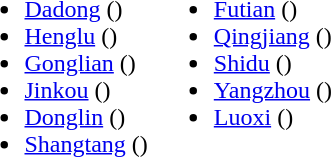<table>
<tr>
<td valign="top"><br><ul><li><a href='#'>Dadong</a> ()</li><li><a href='#'>Henglu</a> ()</li><li><a href='#'>Gonglian</a> ()</li><li><a href='#'>Jinkou</a> ()</li><li><a href='#'>Donglin</a> ()</li><li><a href='#'>Shangtang</a> ()</li></ul></td>
<td valign="top"><br><ul><li><a href='#'>Futian</a> ()</li><li><a href='#'>Qingjiang</a> ()</li><li><a href='#'>Shidu</a> ()</li><li><a href='#'>Yangzhou</a> ()</li><li><a href='#'>Luoxi</a> ()</li></ul></td>
</tr>
</table>
